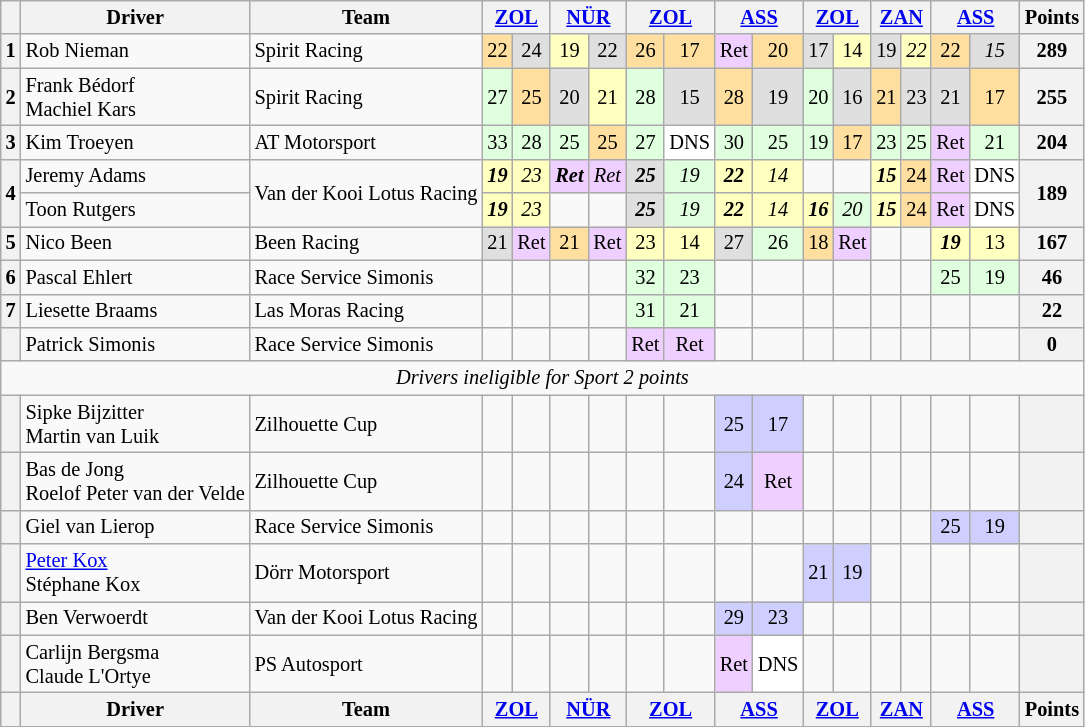<table class="wikitable" style="font-size: 85%; text-align:center;">
<tr valign="top">
<th valign="middle"></th>
<th valign="middle">Driver</th>
<th valign="middle">Team</th>
<th colspan=2><a href='#'>ZOL</a><br></th>
<th colspan=2><a href='#'>NÜR</a><br></th>
<th colspan=2><a href='#'>ZOL</a><br></th>
<th colspan=2><a href='#'>ASS</a><br></th>
<th colspan=2><a href='#'>ZOL</a><br></th>
<th colspan=2><a href='#'>ZAN</a><br></th>
<th colspan=2><a href='#'>ASS</a><br></th>
<th valign="middle">Points</th>
</tr>
<tr>
<th>1</th>
<td align=left> Rob Nieman</td>
<td align=left> Spirit Racing</td>
<td style="background:#FFDF9F;">22</td>
<td style="background:#DFDFDF;">24</td>
<td style="background:#FFFFBF;">19</td>
<td style="background:#DFDFDF;">22</td>
<td style="background:#FFDF9F;">26</td>
<td style="background:#FFDF9F;">17</td>
<td style="background:#EFCFFF;">Ret</td>
<td style="background:#FFDF9F;">20</td>
<td style="background:#DFDFDF;">17</td>
<td style="background:#FFFFBF;">14</td>
<td style="background:#DFDFDF;">19</td>
<td style="background:#FFFFBF;"><em>22</em></td>
<td style="background:#FFDF9F;">22</td>
<td style="background:#DFDFDF;"><em>15</em></td>
<th>289</th>
</tr>
<tr>
<th>2</th>
<td align=left> Frank Bédorf<br> Machiel Kars</td>
<td align=left> Spirit Racing</td>
<td style="background:#DFFFDF;">27</td>
<td style="background:#FFDF9F;">25</td>
<td style="background:#DFDFDF;">20</td>
<td style="background:#FFFFBF;">21</td>
<td style="background:#DFFFDF;">28</td>
<td style="background:#DFDFDF;">15</td>
<td style="background:#FFDF9F;">28</td>
<td style="background:#DFDFDF;">19</td>
<td style="background:#DFFFDF;">20</td>
<td style="background:#DFDFDF;">16</td>
<td style="background:#FFDF9F;">21</td>
<td style="background:#DFDFDF;">23</td>
<td style="background:#DFDFDF;">21</td>
<td style="background:#FFDF9F;">17</td>
<th>255</th>
</tr>
<tr>
<th>3</th>
<td align=left> Kim Troeyen</td>
<td align=left> AT Motorsport</td>
<td style="background:#DFFFDF;">33</td>
<td style="background:#DFFFDF;">28</td>
<td style="background:#DFFFDF;">25</td>
<td style="background:#FFDF9F;">25</td>
<td style="background:#DFFFDF;">27</td>
<td style="background:#FFFFFF;">DNS</td>
<td style="background:#DFFFDF;">30</td>
<td style="background:#DFFFDF;">25</td>
<td style="background:#DFFFDF;">19</td>
<td style="background:#FFDF9F;">17</td>
<td style="background:#DFFFDF;">23</td>
<td style="background:#DFFFDF;">25</td>
<td style="background:#EFCFFF;">Ret</td>
<td style="background:#DFFFDF;">21</td>
<th>204</th>
</tr>
<tr>
<th rowspan=2>4</th>
<td align=left> Jeremy Adams</td>
<td rowspan=2 align=left> Van der Kooi Lotus Racing</td>
<td style="background:#FFFFBF;"><strong><em>19</em></strong></td>
<td style="background:#FFFFBF;"><em>23</em></td>
<td style="background:#EFCFFF;"><strong><em>Ret</em></strong></td>
<td style="background:#EFCFFF;"><em>Ret</em></td>
<td style="background:#DFDFDF;"><strong><em>25</em></strong></td>
<td style="background:#DFFFDF;"><em>19</em></td>
<td style="background:#FFFFBF;"><strong><em>22</em></strong></td>
<td style="background:#FFFFBF;"><em>14</em></td>
<td></td>
<td></td>
<td style="background:#FFFFBF;"><strong><em>15</em></strong></td>
<td style="background:#FFDF9F;">24</td>
<td style="background:#EFCFFF;">Ret</td>
<td style="background:#FFFFFF;">DNS</td>
<th rowspan=2>189</th>
</tr>
<tr>
<td align=left> Toon Rutgers</td>
<td style="background:#FFFFBF;"><strong><em>19</em></strong></td>
<td style="background:#FFFFBF;"><em>23</em></td>
<td></td>
<td></td>
<td style="background:#DFDFDF;"><strong><em>25</em></strong></td>
<td style="background:#DFFFDF;"><em>19</em></td>
<td style="background:#FFFFBF;"><strong><em>22</em></strong></td>
<td style="background:#FFFFBF;"><em>14</em></td>
<td style="background:#FFFFBF;"><strong><em>16</em></strong></td>
<td style="background:#DFFFDF;"><em>20</em></td>
<td style="background:#FFFFBF;"><strong><em>15</em></strong></td>
<td style="background:#FFDF9F;">24</td>
<td style="background:#EFCFFF;">Ret</td>
<td style="background:#FFFFFF;">DNS</td>
</tr>
<tr>
<th>5</th>
<td align=left> Nico Been</td>
<td align=left> Been Racing</td>
<td style="background:#DFDFDF;">21</td>
<td style="background:#EFCFFF;">Ret</td>
<td style="background:#FFDF9F;">21</td>
<td style="background:#EFCFFF;">Ret</td>
<td style="background:#FFFFBF;">23</td>
<td style="background:#FFFFBF;">14</td>
<td style="background:#DFDFDF;">27</td>
<td style="background:#DFFFDF;">26</td>
<td style="background:#FFDF9F;">18</td>
<td style="background:#EFCFFF;">Ret</td>
<td></td>
<td></td>
<td style="background:#FFFFBF;"><strong><em>19</em></strong></td>
<td style="background:#FFFFBF;">13</td>
<th>167</th>
</tr>
<tr>
<th>6</th>
<td align=left> Pascal Ehlert</td>
<td align=left> Race Service Simonis</td>
<td></td>
<td></td>
<td></td>
<td></td>
<td style="background:#DFFFDF;">32</td>
<td style="background:#DFFFDF;">23</td>
<td></td>
<td></td>
<td></td>
<td></td>
<td></td>
<td></td>
<td style="background:#DFFFDF;">25</td>
<td style="background:#DFFFDF;">19</td>
<th>46</th>
</tr>
<tr>
<th>7</th>
<td align=left> Liesette Braams</td>
<td align=left> Las Moras Racing</td>
<td></td>
<td></td>
<td></td>
<td></td>
<td style="background:#DFFFDF;">31</td>
<td style="background:#DFFFDF;">21</td>
<td></td>
<td></td>
<td></td>
<td></td>
<td></td>
<td></td>
<td></td>
<td></td>
<th>22</th>
</tr>
<tr>
<th></th>
<td align=left> Patrick Simonis</td>
<td align=left> Race Service Simonis</td>
<td></td>
<td></td>
<td></td>
<td></td>
<td style="background:#EFCFFF;">Ret</td>
<td style="background:#EFCFFF;">Ret</td>
<td></td>
<td></td>
<td></td>
<td></td>
<td></td>
<td></td>
<td></td>
<td></td>
<th>0</th>
</tr>
<tr>
<td colspan=20><em>Drivers ineligible for Sport 2 points</em></td>
</tr>
<tr>
<th></th>
<td align=left> Sipke Bijzitter<br> Martin van Luik</td>
<td align=left> Zilhouette Cup</td>
<td></td>
<td></td>
<td></td>
<td></td>
<td></td>
<td></td>
<td style="background:#CFCFFF;">25</td>
<td style="background:#CFCFFF;">17</td>
<td></td>
<td></td>
<td></td>
<td></td>
<td></td>
<td></td>
<th></th>
</tr>
<tr>
<th></th>
<td align=left> Bas de Jong<br> Roelof Peter van der Velde</td>
<td align=left> Zilhouette Cup</td>
<td></td>
<td></td>
<td></td>
<td></td>
<td></td>
<td></td>
<td style="background:#CFCFFF;">24</td>
<td style="background:#EFCFFF;">Ret</td>
<td></td>
<td></td>
<td></td>
<td></td>
<td></td>
<td></td>
<th></th>
</tr>
<tr>
<th></th>
<td align=left> Giel van Lierop</td>
<td align=left> Race Service Simonis</td>
<td></td>
<td></td>
<td></td>
<td></td>
<td></td>
<td></td>
<td></td>
<td></td>
<td></td>
<td></td>
<td></td>
<td></td>
<td style="background:#CFCFFF;">25</td>
<td style="background:#CFCFFF;">19</td>
<th></th>
</tr>
<tr>
<th></th>
<td align=left> <a href='#'>Peter Kox</a><br> Stéphane Kox</td>
<td align=left> Dörr Motorsport</td>
<td></td>
<td></td>
<td></td>
<td></td>
<td></td>
<td></td>
<td></td>
<td></td>
<td style="background:#CFCFFF;">21</td>
<td style="background:#CFCFFF;">19</td>
<td></td>
<td></td>
<td></td>
<td></td>
<th></th>
</tr>
<tr>
<th></th>
<td align=left> Ben Verwoerdt</td>
<td align=left> Van der Kooi Lotus Racing</td>
<td></td>
<td></td>
<td></td>
<td></td>
<td></td>
<td></td>
<td style="background:#CFCFFF;">29</td>
<td style="background:#CFCFFF;">23</td>
<td></td>
<td></td>
<td></td>
<td></td>
<td></td>
<td></td>
<th></th>
</tr>
<tr>
<th></th>
<td align=left> Carlijn Bergsma<br> Claude L'Ortye</td>
<td align=left> PS Autosport</td>
<td></td>
<td></td>
<td></td>
<td></td>
<td></td>
<td></td>
<td style="background:#EFCFFF;">Ret</td>
<td style="background:#FFFFFF;">DNS</td>
<td></td>
<td></td>
<td></td>
<td></td>
<td></td>
<td></td>
<th></th>
</tr>
<tr>
<th valign="middle"></th>
<th valign="middle">Driver</th>
<th valign="middle">Team</th>
<th colspan=2><a href='#'>ZOL</a><br></th>
<th colspan=2><a href='#'>NÜR</a><br></th>
<th colspan=2><a href='#'>ZOL</a><br></th>
<th colspan=2><a href='#'>ASS</a><br></th>
<th colspan=2><a href='#'>ZOL</a><br></th>
<th colspan=2><a href='#'>ZAN</a><br></th>
<th colspan=2><a href='#'>ASS</a><br></th>
<th valign="middle">Points</th>
</tr>
<tr>
</tr>
</table>
